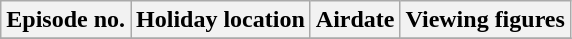<table class="wikitable">
<tr>
<th>Episode no.</th>
<th>Holiday location</th>
<th>Airdate</th>
<th>Viewing figures</th>
</tr>
<tr>
</tr>
</table>
